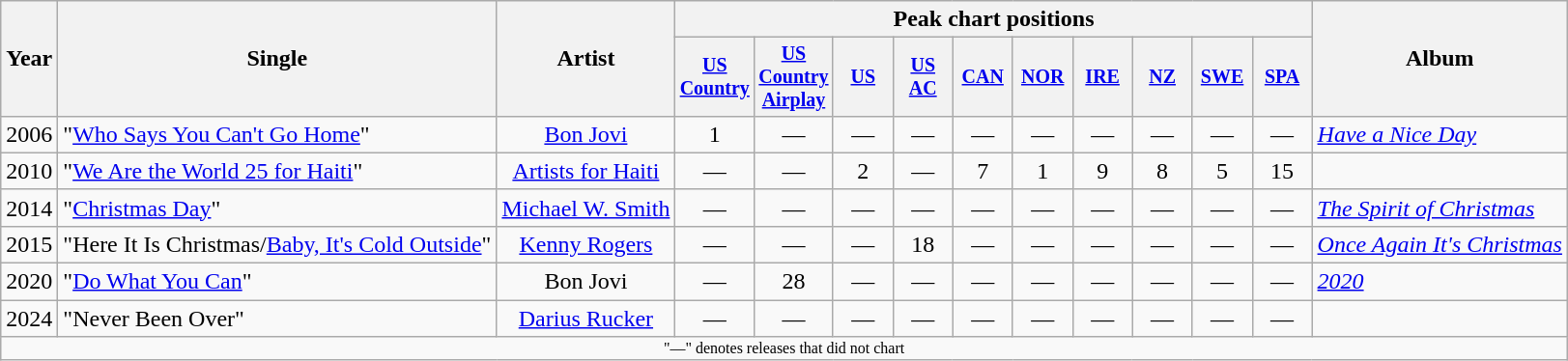<table class="wikitable" style="text-align:center;">
<tr>
<th rowspan="2">Year</th>
<th rowspan="2">Single</th>
<th rowspan="2">Artist</th>
<th colspan="10">Peak chart positions</th>
<th rowspan="2">Album</th>
</tr>
<tr style="font-size:smaller;">
<th style="width:35px;"><a href='#'>US Country</a></th>
<th style="width:35px;"><a href='#'>US Country Airplay</a></th>
<th style="width:35px;"><a href='#'>US</a></th>
<th style="width:35px;"><a href='#'>US AC</a></th>
<th style="width:35px;"><a href='#'>CAN</a></th>
<th style="width:35px;"><a href='#'>NOR</a></th>
<th style="width:35px;"><a href='#'>IRE</a></th>
<th style="width:35px;"><a href='#'>NZ</a></th>
<th style="width:35px;"><a href='#'>SWE</a></th>
<th style="width:35px;"><a href='#'>SPA</a></th>
</tr>
<tr>
<td>2006</td>
<td style="text-align:left;">"<a href='#'>Who Says You Can't Go Home</a>"</td>
<td><a href='#'>Bon Jovi</a></td>
<td>1</td>
<td>—</td>
<td>—</td>
<td>—</td>
<td>—</td>
<td>—</td>
<td>—</td>
<td>—</td>
<td>—</td>
<td>—</td>
<td style="text-align:left;"><em><a href='#'>Have a Nice Day</a></em></td>
</tr>
<tr>
<td>2010</td>
<td style="text-align:left;">"<a href='#'>We Are the World 25 for Haiti</a>"</td>
<td><a href='#'>Artists for Haiti</a></td>
<td>—</td>
<td>—</td>
<td>2</td>
<td>—</td>
<td>7</td>
<td>1</td>
<td>9</td>
<td>8</td>
<td>5</td>
<td>15</td>
<td></td>
</tr>
<tr>
<td>2014</td>
<td style="text-align:left;">"<a href='#'>Christmas Day</a>"</td>
<td><a href='#'>Michael W. Smith</a></td>
<td>—</td>
<td>—</td>
<td>—</td>
<td>—</td>
<td>—</td>
<td>—</td>
<td>—</td>
<td>—</td>
<td>—</td>
<td>—</td>
<td style="text-align:left;"><em><a href='#'>The Spirit of Christmas</a></em></td>
</tr>
<tr>
<td>2015</td>
<td style="text-align:left;">"Here It Is Christmas/<a href='#'>Baby, It's Cold Outside</a>"</td>
<td><a href='#'>Kenny Rogers</a></td>
<td>—</td>
<td>—</td>
<td>—</td>
<td>18</td>
<td>—</td>
<td>—</td>
<td>—</td>
<td>—</td>
<td>—</td>
<td>—</td>
<td style="text-align:left;"><em><a href='#'>Once Again It's Christmas</a></em></td>
</tr>
<tr>
<td>2020</td>
<td style="text-align:left;">"<a href='#'>Do What You Can</a>"</td>
<td>Bon Jovi</td>
<td>—</td>
<td>28</td>
<td>—</td>
<td>—</td>
<td>—</td>
<td>—</td>
<td>—</td>
<td>—</td>
<td>—</td>
<td>—</td>
<td style="text-align:left;"><em><a href='#'>2020</a></em></td>
</tr>
<tr>
<td>2024</td>
<td style="text-align:left;">"Never Been Over"</td>
<td><a href='#'>Darius Rucker</a></td>
<td>—</td>
<td>—</td>
<td>—</td>
<td>—</td>
<td>—</td>
<td>—</td>
<td>—</td>
<td>—</td>
<td>—</td>
<td>—</td>
<td></td>
</tr>
<tr>
<td colspan="15" style="font-size:8pt">"—" denotes releases that did not chart</td>
</tr>
</table>
